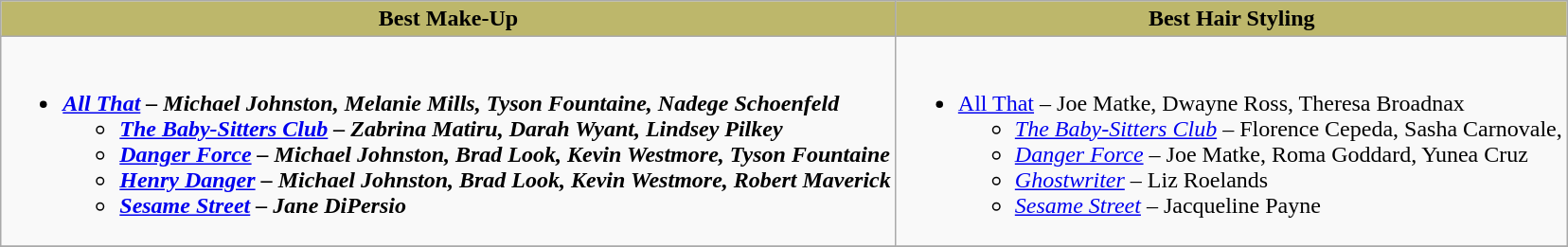<table class=wikitable>
<tr>
<th style="background:#BDB76B;">Best Make-Up</th>
<th style="background:#BDB76B;">Best Hair Styling</th>
</tr>
<tr>
<td valign="top"><br><ul><li><strong><em><a href='#'>All That</a><em> – Michael Johnston, Melanie Mills, Tyson Fountaine, Nadege Schoenfeld<strong><ul><li></em><a href='#'>The Baby-Sitters Club</a><em> – Zabrina Matiru, Darah Wyant, Lindsey Pilkey</li><li></em><a href='#'>Danger Force</a><em> – Michael Johnston, Brad Look, Kevin Westmore, Tyson Fountaine</li><li></em><a href='#'>Henry Danger</a><em> – Michael Johnston, Brad Look, Kevin Westmore, Robert Maverick</li><li></em><a href='#'>Sesame Street</a><em> – Jane DiPersio</li></ul></li></ul></td>
<td valign="top"><br><ul><li></em></strong><a href='#'>All That</a></em> – Joe Matke, Dwayne Ross, Theresa Broadnax</strong><ul><li><em><a href='#'>The Baby-Sitters Club</a></em> – Florence Cepeda, Sasha Carnovale,</li><li><em><a href='#'>Danger Force</a></em> – Joe Matke, Roma Goddard, Yunea Cruz</li><li><em><a href='#'>Ghostwriter</a></em> – Liz Roelands</li><li><em><a href='#'>Sesame Street</a></em> – Jacqueline Payne</li></ul></li></ul></td>
</tr>
<tr>
</tr>
</table>
